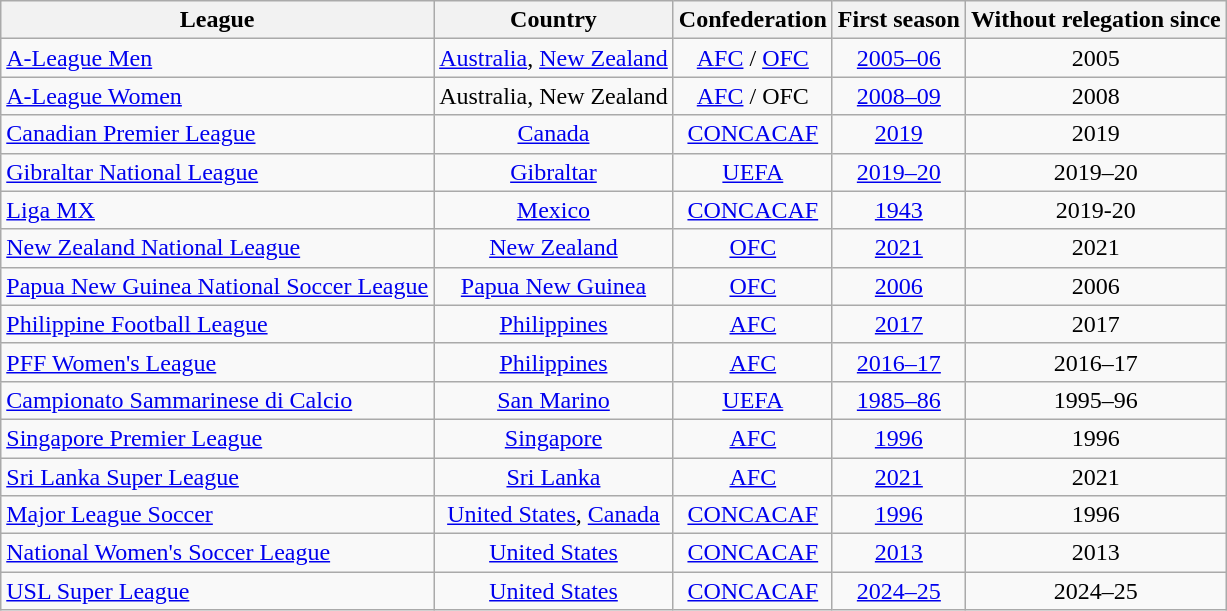<table class="wikitable collapsible" style="text-align: center;">
<tr>
<th>League</th>
<th>Country</th>
<th>Confederation</th>
<th>First season</th>
<th>Without relegation since</th>
</tr>
<tr>
<td align=left> <a href='#'>A-League Men</a></td>
<td><a href='#'>Australia</a>, <a href='#'>New Zealand</a></td>
<td><a href='#'>AFC</a> / <a href='#'>OFC</a></td>
<td><a href='#'>2005–06</a></td>
<td>2005</td>
</tr>
<tr>
<td align=left> <a href='#'>A-League Women</a></td>
<td>Australia, New Zealand</td>
<td><a href='#'>AFC</a> / OFC</td>
<td><a href='#'>2008–09</a></td>
<td>2008</td>
</tr>
<tr>
<td align=left> <a href='#'>Canadian Premier League</a></td>
<td><a href='#'>Canada</a></td>
<td><a href='#'>CONCACAF</a></td>
<td><a href='#'>2019</a></td>
<td>2019</td>
</tr>
<tr>
<td align=left> <a href='#'>Gibraltar National League</a></td>
<td><a href='#'>Gibraltar</a></td>
<td><a href='#'>UEFA</a></td>
<td><a href='#'>2019–20</a></td>
<td>2019–20</td>
</tr>
<tr>
<td align=left> <a href='#'>Liga MX</a></td>
<td><a href='#'>Mexico</a></td>
<td><a href='#'>CONCACAF</a></td>
<td><a href='#'>1943</a></td>
<td>2019-20</td>
</tr>
<tr>
<td align=left> <a href='#'>New Zealand National League</a></td>
<td><a href='#'>New Zealand</a></td>
<td><a href='#'>OFC</a></td>
<td><a href='#'>2021</a></td>
<td>2021</td>
</tr>
<tr>
<td align="left"> <a href='#'>Papua New Guinea National Soccer League</a></td>
<td><a href='#'>Papua New Guinea</a></td>
<td><a href='#'>OFC</a></td>
<td><a href='#'>2006</a></td>
<td>2006</td>
</tr>
<tr>
<td align="left"> <a href='#'>Philippine Football League</a></td>
<td><a href='#'>Philippines</a></td>
<td><a href='#'>AFC</a></td>
<td><a href='#'>2017</a></td>
<td>2017</td>
</tr>
<tr>
<td align="left"> <a href='#'>PFF Women's League</a></td>
<td><a href='#'>Philippines</a></td>
<td><a href='#'>AFC</a></td>
<td><a href='#'>2016–17</a></td>
<td>2016–17</td>
</tr>
<tr>
<td align=left> <a href='#'>Campionato Sammarinese di Calcio</a></td>
<td><a href='#'>San Marino</a></td>
<td><a href='#'>UEFA</a></td>
<td><a href='#'>1985–86</a></td>
<td>1995–96</td>
</tr>
<tr>
<td align=left> <a href='#'>Singapore Premier League </a></td>
<td><a href='#'>Singapore</a></td>
<td><a href='#'>AFC</a></td>
<td><a href='#'>1996</a></td>
<td>1996</td>
</tr>
<tr>
<td align=left> <a href='#'>Sri Lanka Super League</a></td>
<td><a href='#'>Sri Lanka</a></td>
<td><a href='#'>AFC</a></td>
<td><a href='#'>2021</a></td>
<td>2021</td>
</tr>
<tr>
<td align=left> <a href='#'>Major League Soccer</a></td>
<td><a href='#'>United States</a>, <a href='#'>Canada</a></td>
<td><a href='#'>CONCACAF</a></td>
<td><a href='#'>1996</a></td>
<td>1996</td>
</tr>
<tr>
<td align=left> <a href='#'>National Women's Soccer League</a></td>
<td><a href='#'>United States</a></td>
<td><a href='#'>CONCACAF</a></td>
<td><a href='#'>2013</a></td>
<td>2013</td>
</tr>
<tr>
<td align=left> <a href='#'>USL Super League</a></td>
<td><a href='#'>United States</a></td>
<td><a href='#'>CONCACAF</a></td>
<td><a href='#'>2024–25</a></td>
<td>2024–25</td>
</tr>
</table>
